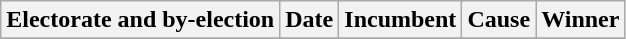<table class="wikitable">
<tr align=center>
<th colspan=2>Electorate and by-election</th>
<th>Date</th>
<th colspan=2>Incumbent</th>
<th>Cause</th>
<th colspan=2>Winner</th>
</tr>
<tr>
</tr>
</table>
